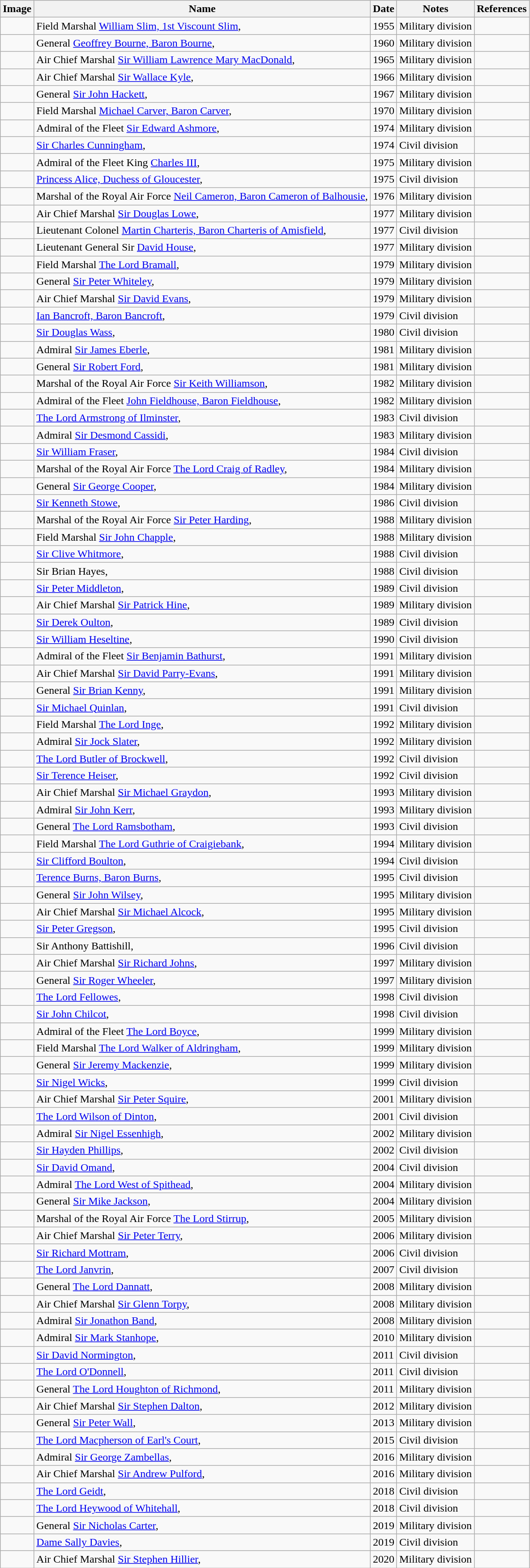<table class="wikitable">
<tr>
<th>Image</th>
<th>Name</th>
<th>Date</th>
<th>Notes</th>
<th>References</th>
</tr>
<tr>
<td></td>
<td>Field Marshal <a href='#'>William Slim, 1st Viscount Slim</a>, </td>
<td>1955</td>
<td>Military division</td>
<td></td>
</tr>
<tr>
<td></td>
<td>General <a href='#'>Geoffrey Bourne, Baron Bourne</a>, </td>
<td>1960</td>
<td>Military division</td>
<td></td>
</tr>
<tr>
<td></td>
<td>Air Chief Marshal <a href='#'>Sir William Lawrence Mary MacDonald</a>, </td>
<td>1965</td>
<td>Military division</td>
<td></td>
</tr>
<tr>
<td></td>
<td>Air Chief Marshal <a href='#'>Sir Wallace Kyle</a>, </td>
<td>1966</td>
<td>Military division</td>
<td></td>
</tr>
<tr>
<td></td>
<td>General <a href='#'>Sir John Hackett</a>, </td>
<td>1967</td>
<td>Military division</td>
<td></td>
</tr>
<tr>
<td></td>
<td>Field Marshal <a href='#'>Michael Carver, Baron Carver</a>, </td>
<td>1970</td>
<td>Military division</td>
<td></td>
</tr>
<tr>
<td></td>
<td>Admiral of the Fleet <a href='#'>Sir Edward Ashmore</a>, </td>
<td>1974</td>
<td>Military division</td>
<td></td>
</tr>
<tr>
<td></td>
<td><a href='#'>Sir Charles Cunningham</a>, </td>
<td>1974</td>
<td>Civil division</td>
<td></td>
</tr>
<tr>
<td></td>
<td>Admiral of the Fleet King <a href='#'>Charles III</a>, </td>
<td>1975</td>
<td>Military division</td>
<td></td>
</tr>
<tr>
<td></td>
<td><a href='#'>Princess Alice, Duchess of Gloucester</a>, </td>
<td>1975</td>
<td>Civil division</td>
<td></td>
</tr>
<tr>
<td></td>
<td>Marshal of the Royal Air Force <a href='#'>Neil Cameron, Baron Cameron of Balhousie</a>, </td>
<td>1976</td>
<td>Military division</td>
<td></td>
</tr>
<tr>
<td></td>
<td>Air Chief Marshal <a href='#'>Sir Douglas Lowe</a>, </td>
<td>1977</td>
<td>Military division</td>
<td></td>
</tr>
<tr>
<td></td>
<td>Lieutenant Colonel <a href='#'>Martin Charteris, Baron Charteris of Amisfield</a>, </td>
<td>1977</td>
<td>Civil division</td>
<td></td>
</tr>
<tr>
<td></td>
<td>Lieutenant General Sir <a href='#'>David House</a>, </td>
<td>1977</td>
<td>Military division</td>
<td></td>
</tr>
<tr>
<td></td>
<td>Field Marshal <a href='#'>The Lord Bramall</a>, </td>
<td>1979</td>
<td>Military division</td>
<td></td>
</tr>
<tr>
<td></td>
<td>General <a href='#'>Sir Peter Whiteley</a>, </td>
<td>1979</td>
<td>Military division</td>
<td></td>
</tr>
<tr>
<td></td>
<td>Air Chief Marshal <a href='#'>Sir David Evans</a>, </td>
<td>1979</td>
<td>Military division</td>
<td></td>
</tr>
<tr>
<td></td>
<td><a href='#'>Ian Bancroft, Baron Bancroft</a>, </td>
<td>1979</td>
<td>Civil division</td>
<td></td>
</tr>
<tr>
<td></td>
<td><a href='#'>Sir Douglas Wass</a>, </td>
<td>1980</td>
<td>Civil division</td>
<td></td>
</tr>
<tr>
<td></td>
<td>Admiral <a href='#'>Sir James Eberle</a>, </td>
<td>1981</td>
<td>Military division</td>
<td></td>
</tr>
<tr>
<td></td>
<td>General <a href='#'>Sir Robert Ford</a>, </td>
<td>1981</td>
<td>Military division</td>
<td></td>
</tr>
<tr>
<td></td>
<td>Marshal of the Royal Air Force <a href='#'>Sir Keith Williamson</a>, </td>
<td>1982</td>
<td>Military division</td>
<td></td>
</tr>
<tr>
<td></td>
<td>Admiral of the Fleet <a href='#'>John Fieldhouse, Baron Fieldhouse</a>, </td>
<td>1982</td>
<td>Military division</td>
<td></td>
</tr>
<tr>
<td></td>
<td><a href='#'>The Lord Armstrong of Ilminster</a>, </td>
<td>1983</td>
<td>Civil division</td>
<td></td>
</tr>
<tr>
<td></td>
<td>Admiral <a href='#'>Sir Desmond Cassidi</a>, </td>
<td>1983</td>
<td>Military division</td>
<td></td>
</tr>
<tr>
<td></td>
<td><a href='#'>Sir William Fraser</a>, </td>
<td>1984</td>
<td>Civil division</td>
<td></td>
</tr>
<tr>
<td></td>
<td>Marshal of the Royal Air Force <a href='#'>The Lord Craig of Radley</a>, </td>
<td>1984</td>
<td>Military division</td>
<td></td>
</tr>
<tr>
<td></td>
<td>General <a href='#'>Sir George Cooper</a>, </td>
<td>1984</td>
<td>Military division</td>
<td></td>
</tr>
<tr>
<td></td>
<td><a href='#'>Sir Kenneth Stowe</a>, </td>
<td>1986</td>
<td>Civil division</td>
<td></td>
</tr>
<tr>
<td></td>
<td>Marshal of the Royal Air Force <a href='#'>Sir Peter Harding</a>, </td>
<td>1988</td>
<td>Military division</td>
<td></td>
</tr>
<tr>
<td></td>
<td>Field Marshal <a href='#'>Sir John Chapple</a>, </td>
<td>1988</td>
<td>Military division</td>
<td></td>
</tr>
<tr>
<td></td>
<td><a href='#'>Sir Clive Whitmore</a>, </td>
<td>1988</td>
<td>Civil division</td>
<td></td>
</tr>
<tr>
<td></td>
<td>Sir Brian Hayes, </td>
<td>1988</td>
<td>Civil division</td>
<td></td>
</tr>
<tr>
<td></td>
<td><a href='#'>Sir Peter Middleton</a>, </td>
<td>1989</td>
<td>Civil division</td>
<td></td>
</tr>
<tr>
<td></td>
<td>Air Chief Marshal <a href='#'>Sir Patrick Hine</a>, </td>
<td>1989</td>
<td>Military division</td>
<td></td>
</tr>
<tr>
<td></td>
<td><a href='#'>Sir Derek Oulton</a>, </td>
<td>1989</td>
<td>Civil division</td>
<td></td>
</tr>
<tr>
<td></td>
<td><a href='#'>Sir William Heseltine</a>, </td>
<td>1990</td>
<td>Civil division</td>
<td></td>
</tr>
<tr>
<td></td>
<td>Admiral of the Fleet <a href='#'>Sir Benjamin Bathurst</a>, </td>
<td>1991</td>
<td>Military division</td>
<td></td>
</tr>
<tr>
<td></td>
<td>Air Chief Marshal <a href='#'>Sir David Parry-Evans</a>, </td>
<td>1991</td>
<td>Military division</td>
<td></td>
</tr>
<tr>
<td></td>
<td>General <a href='#'>Sir Brian Kenny</a>, </td>
<td>1991</td>
<td>Military division</td>
<td></td>
</tr>
<tr>
<td></td>
<td><a href='#'>Sir Michael Quinlan</a>, </td>
<td>1991</td>
<td>Civil division</td>
<td></td>
</tr>
<tr>
<td></td>
<td>Field Marshal <a href='#'>The Lord Inge</a>, </td>
<td>1992</td>
<td>Military division</td>
<td></td>
</tr>
<tr>
<td></td>
<td>Admiral <a href='#'>Sir Jock Slater</a>, </td>
<td>1992</td>
<td>Military division</td>
<td></td>
</tr>
<tr>
<td></td>
<td><a href='#'>The Lord Butler of Brockwell</a>, </td>
<td>1992</td>
<td>Civil division</td>
<td></td>
</tr>
<tr>
<td></td>
<td><a href='#'>Sir Terence Heiser</a>, </td>
<td>1992</td>
<td>Civil division</td>
<td></td>
</tr>
<tr>
<td></td>
<td>Air Chief Marshal <a href='#'>Sir Michael Graydon</a>, </td>
<td>1993</td>
<td>Military division</td>
<td></td>
</tr>
<tr>
<td></td>
<td>Admiral <a href='#'>Sir John Kerr</a>, </td>
<td>1993</td>
<td>Military division</td>
<td></td>
</tr>
<tr>
<td></td>
<td>General <a href='#'>The Lord Ramsbotham</a>, </td>
<td>1993</td>
<td>Civil division</td>
<td></td>
</tr>
<tr>
<td></td>
<td>Field Marshal <a href='#'>The Lord Guthrie of Craigiebank</a>, </td>
<td>1994</td>
<td>Military division</td>
<td></td>
</tr>
<tr>
<td></td>
<td><a href='#'>Sir Clifford Boulton</a>, </td>
<td>1994</td>
<td>Civil division</td>
<td></td>
</tr>
<tr>
<td></td>
<td><a href='#'>Terence Burns, Baron Burns</a>, </td>
<td>1995</td>
<td>Civil division</td>
<td></td>
</tr>
<tr>
<td></td>
<td>General <a href='#'>Sir John Wilsey</a>, </td>
<td>1995</td>
<td>Military division</td>
<td></td>
</tr>
<tr>
<td></td>
<td>Air Chief Marshal <a href='#'>Sir Michael Alcock</a>, </td>
<td>1995</td>
<td>Military division</td>
<td></td>
</tr>
<tr>
<td></td>
<td><a href='#'>Sir Peter Gregson</a>, </td>
<td>1995</td>
<td>Civil division</td>
<td></td>
</tr>
<tr>
<td></td>
<td>Sir Anthony Battishill, </td>
<td>1996</td>
<td>Civil division</td>
<td></td>
</tr>
<tr>
<td></td>
<td>Air Chief Marshal <a href='#'>Sir Richard Johns</a>, </td>
<td>1997</td>
<td>Military division</td>
<td></td>
</tr>
<tr>
<td></td>
<td>General <a href='#'>Sir Roger Wheeler</a>, </td>
<td>1997</td>
<td>Military division</td>
<td></td>
</tr>
<tr>
<td></td>
<td><a href='#'>The Lord Fellowes</a>, </td>
<td>1998</td>
<td>Civil division</td>
<td></td>
</tr>
<tr>
<td></td>
<td><a href='#'>Sir John Chilcot</a>, </td>
<td>1998</td>
<td>Civil division</td>
<td></td>
</tr>
<tr>
<td></td>
<td>Admiral of the Fleet <a href='#'>The Lord Boyce</a>, </td>
<td>1999</td>
<td>Military division</td>
<td></td>
</tr>
<tr>
<td></td>
<td>Field Marshal <a href='#'>The Lord Walker of Aldringham</a>, </td>
<td>1999</td>
<td>Military division</td>
<td></td>
</tr>
<tr>
<td></td>
<td>General <a href='#'>Sir Jeremy Mackenzie</a>, </td>
<td>1999</td>
<td>Military division</td>
<td></td>
</tr>
<tr>
<td></td>
<td><a href='#'>Sir Nigel Wicks</a>, </td>
<td>1999</td>
<td>Civil division</td>
<td></td>
</tr>
<tr>
<td></td>
<td>Air Chief Marshal <a href='#'>Sir Peter Squire</a>, </td>
<td>2001</td>
<td>Military division</td>
<td></td>
</tr>
<tr>
<td></td>
<td><a href='#'>The Lord Wilson of Dinton</a>, </td>
<td>2001</td>
<td>Civil division</td>
<td></td>
</tr>
<tr>
<td></td>
<td>Admiral <a href='#'>Sir Nigel Essenhigh</a>, </td>
<td>2002</td>
<td>Military division</td>
<td></td>
</tr>
<tr>
<td></td>
<td><a href='#'>Sir Hayden Phillips</a>, </td>
<td>2002</td>
<td>Civil division</td>
<td></td>
</tr>
<tr>
<td></td>
<td><a href='#'>Sir David Omand</a>, </td>
<td>2004</td>
<td>Civil division</td>
<td></td>
</tr>
<tr>
<td></td>
<td>Admiral <a href='#'>The Lord West of Spithead</a>, </td>
<td>2004</td>
<td>Military division</td>
<td></td>
</tr>
<tr>
<td></td>
<td>General <a href='#'>Sir Mike Jackson</a>, </td>
<td>2004</td>
<td>Military division</td>
<td></td>
</tr>
<tr>
<td></td>
<td>Marshal of the Royal Air Force <a href='#'>The Lord Stirrup</a>, </td>
<td>2005</td>
<td>Military division</td>
<td></td>
</tr>
<tr>
<td></td>
<td>Air Chief Marshal <a href='#'>Sir Peter Terry</a>, </td>
<td>2006</td>
<td>Military division</td>
<td></td>
</tr>
<tr>
<td></td>
<td><a href='#'>Sir Richard Mottram</a>, </td>
<td>2006</td>
<td>Civil division</td>
<td></td>
</tr>
<tr>
<td></td>
<td><a href='#'>The Lord Janvrin</a>, </td>
<td>2007</td>
<td>Civil division</td>
<td></td>
</tr>
<tr>
<td></td>
<td>General <a href='#'>The Lord Dannatt</a>, </td>
<td>2008</td>
<td>Military division</td>
<td></td>
</tr>
<tr>
<td></td>
<td>Air Chief Marshal <a href='#'>Sir Glenn Torpy</a>, </td>
<td>2008</td>
<td>Military division</td>
<td></td>
</tr>
<tr>
<td></td>
<td>Admiral <a href='#'>Sir Jonathon Band</a>, </td>
<td>2008</td>
<td>Military division</td>
<td></td>
</tr>
<tr>
<td></td>
<td>Admiral <a href='#'>Sir Mark Stanhope</a>, </td>
<td>2010</td>
<td>Military division</td>
<td></td>
</tr>
<tr>
<td></td>
<td><a href='#'>Sir David Normington</a>, </td>
<td>2011</td>
<td>Civil division</td>
<td></td>
</tr>
<tr>
<td></td>
<td><a href='#'>The Lord O'Donnell</a>, </td>
<td>2011</td>
<td>Civil division</td>
<td></td>
</tr>
<tr>
<td></td>
<td>General <a href='#'>The Lord Houghton of Richmond</a>, </td>
<td>2011</td>
<td>Military division</td>
<td></td>
</tr>
<tr>
<td></td>
<td>Air Chief Marshal <a href='#'>Sir Stephen Dalton</a>, </td>
<td>2012</td>
<td>Military division</td>
<td></td>
</tr>
<tr>
<td></td>
<td>General <a href='#'>Sir Peter Wall</a>, </td>
<td>2013</td>
<td>Military division</td>
<td></td>
</tr>
<tr>
<td></td>
<td><a href='#'>The Lord Macpherson of Earl's Court</a>, </td>
<td>2015</td>
<td>Civil division</td>
<td></td>
</tr>
<tr>
<td></td>
<td>Admiral <a href='#'>Sir George Zambellas</a>, </td>
<td>2016</td>
<td>Military division</td>
<td></td>
</tr>
<tr>
<td></td>
<td>Air Chief Marshal <a href='#'>Sir Andrew Pulford</a>, </td>
<td>2016</td>
<td>Military division</td>
<td></td>
</tr>
<tr>
<td></td>
<td><a href='#'>The Lord Geidt</a>, </td>
<td>2018</td>
<td>Civil division</td>
<td></td>
</tr>
<tr>
<td></td>
<td><a href='#'>The Lord Heywood of Whitehall</a>, </td>
<td>2018</td>
<td>Civil division</td>
<td></td>
</tr>
<tr>
<td></td>
<td>General <a href='#'>Sir Nicholas Carter</a>, </td>
<td>2019</td>
<td>Military division</td>
<td></td>
</tr>
<tr>
<td></td>
<td><a href='#'>Dame Sally Davies</a>, </td>
<td>2019</td>
<td>Civil division</td>
<td></td>
</tr>
<tr>
<td></td>
<td>Air Chief Marshal <a href='#'>Sir Stephen Hillier</a>, </td>
<td>2020</td>
<td>Military division</td>
<td></td>
</tr>
</table>
